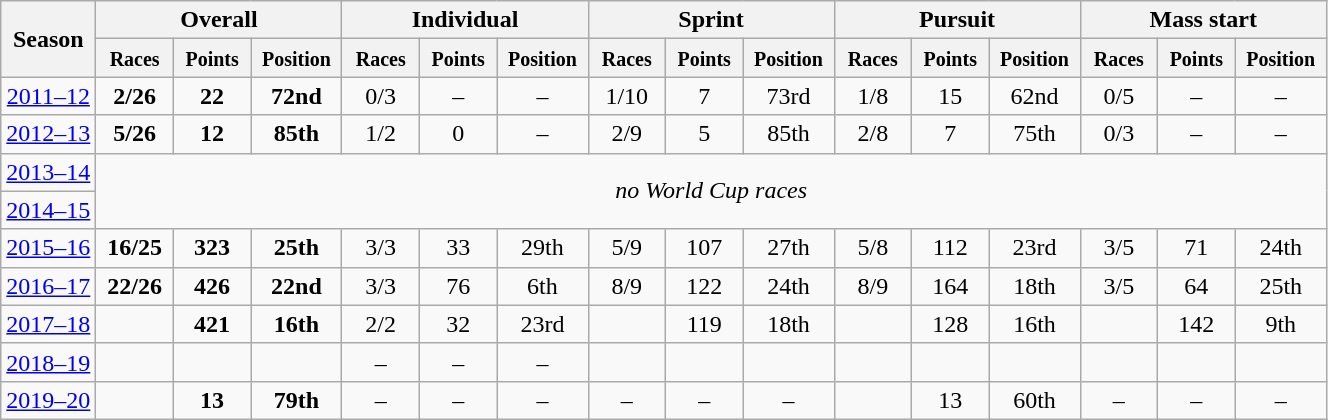<table class="wikitable" style="text-align:center;" width="70%">
<tr class="hintergrundfarbe5">
<th rowspan="2" style="width:6%;">Season</th>
<th colspan="3">Overall</th>
<th colspan="3">Individual</th>
<th colspan="3">Sprint</th>
<th colspan="3">Pursuit</th>
<th colspan="3">Mass start</th>
</tr>
<tr class="hintergrundfarbe5">
<th style="width:5%;"><small>Races</small></th>
<th style="width:5%;"><small>Points</small></th>
<th style="width:5%;"><small>Position</small></th>
<th style="width:5%;"><small>Races</small></th>
<th style="width:5%;"><small>Points</small></th>
<th style="width:5%;"><small>Position</small></th>
<th style="width:5%;"><small>Races</small></th>
<th style="width:5%;"><small>Points</small></th>
<th style="width:5%;"><small>Position</small></th>
<th style="width:5%;"><small>Races</small></th>
<th style="width:5%;"><small>Points</small></th>
<th style="width:5%;"><small>Position</small></th>
<th style="width:5%;"><small>Races</small></th>
<th style="width:5%;"><small>Points</small></th>
<th style="width:5%;"><small>Position</small></th>
</tr>
<tr>
<td><a href='#'>2011–12</a></td>
<td><strong>2/26</strong></td>
<td><strong>22</strong></td>
<td><strong>72nd</strong></td>
<td>0/3</td>
<td>–</td>
<td>–</td>
<td>1/10</td>
<td>7</td>
<td>73rd</td>
<td>1/8</td>
<td>15</td>
<td>62nd</td>
<td>0/5</td>
<td>–</td>
<td>–</td>
</tr>
<tr>
<td><a href='#'>2012–13</a></td>
<td><strong>5/26</strong></td>
<td><strong>12</strong></td>
<td><strong>85th</strong></td>
<td>1/2</td>
<td>0</td>
<td>–</td>
<td>2/9</td>
<td>5</td>
<td>85th</td>
<td>2/8</td>
<td>7</td>
<td>75th</td>
<td>0/3</td>
<td>–</td>
<td>–</td>
</tr>
<tr>
<td><a href='#'>2013–14</a></td>
<td colspan="15" rowspan="2"><em>no World Cup races</em></td>
</tr>
<tr>
<td><a href='#'>2014–15</a></td>
</tr>
<tr>
<td><a href='#'>2015–16</a></td>
<td><strong>16/25</strong></td>
<td><strong>323</strong></td>
<td><strong>25th</strong></td>
<td>3/3</td>
<td>33</td>
<td>29th</td>
<td>5/9</td>
<td>107</td>
<td>27th</td>
<td>5/8</td>
<td>112</td>
<td>23rd</td>
<td>3/5</td>
<td>71</td>
<td>24th</td>
</tr>
<tr>
<td><a href='#'>2016–17</a></td>
<td><strong>22/26</strong></td>
<td><strong>426</strong></td>
<td><strong>22nd</strong></td>
<td>3/3</td>
<td>76</td>
<td>6th</td>
<td>8/9</td>
<td>122</td>
<td>24th</td>
<td>8/9</td>
<td>164</td>
<td>18th</td>
<td>3/5</td>
<td>64</td>
<td>25th</td>
</tr>
<tr>
<td><a href='#'>2017–18</a></td>
<td></td>
<td><strong>421</strong></td>
<td><strong>16th</strong></td>
<td>2/2</td>
<td>32</td>
<td>23rd</td>
<td></td>
<td>119</td>
<td>18th</td>
<td></td>
<td>128</td>
<td>16th</td>
<td></td>
<td>142</td>
<td>9th</td>
</tr>
<tr>
<td><a href='#'>2018–19</a></td>
<td></td>
<td></td>
<td></td>
<td>–</td>
<td>–</td>
<td>–</td>
<td></td>
<td></td>
<td></td>
<td></td>
<td></td>
<td></td>
<td></td>
<td></td>
<td></td>
</tr>
<tr>
<td><a href='#'>2019–20</a></td>
<td></td>
<td><strong>13</strong></td>
<td><strong>79th</strong></td>
<td>–</td>
<td>–</td>
<td>–</td>
<td>–</td>
<td>–</td>
<td>–</td>
<td></td>
<td>13</td>
<td>60th</td>
<td>–</td>
<td>–</td>
<td>–</td>
</tr>
</table>
